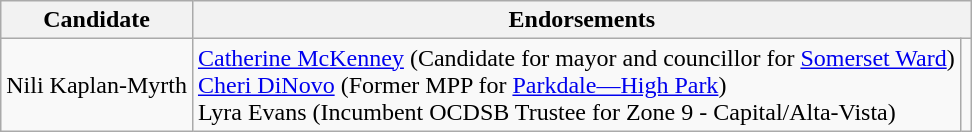<table class="wikitable">
<tr>
<th colspan="1" align="center">Candidate</th>
<th colspan="2" align="center">Endorsements</th>
</tr>
<tr>
<td style="text-align:left;">Nili Kaplan-Myrth</td>
<td><a href='#'>Catherine McKenney</a> (Candidate for mayor and councillor for <a href='#'>Somerset Ward</a>)<br><a href='#'>Cheri DiNovo</a> (Former MPP for <a href='#'>Parkdale—High Park</a>)<br>Lyra Evans (Incumbent OCDSB Trustee for Zone 9 - Capital/Alta-Vista)<br></td>
<td><br><br></td>
</tr>
</table>
